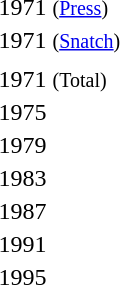<table>
<tr>
<td>1971 <small>(<a href='#'>Press</a>)</small></td>
<td></td>
<td></td>
<td></td>
</tr>
<tr>
<td>1971 <small>(<a href='#'>Snatch</a>)</small></td>
<td></td>
<td></td>
<td></td>
</tr>
<tr>
<td></td>
<td></td>
<td></td>
<td></td>
</tr>
<tr>
<td>1971 <small>(Total)</small></td>
<td></td>
<td></td>
<td></td>
</tr>
<tr>
<td>1975</td>
<td></td>
<td></td>
<td></td>
</tr>
<tr>
<td>1979</td>
<td></td>
<td></td>
<td></td>
</tr>
<tr>
<td>1983</td>
<td></td>
<td></td>
<td></td>
</tr>
<tr>
<td>1987</td>
<td></td>
<td></td>
<td></td>
</tr>
<tr>
<td>1991</td>
<td></td>
<td></td>
<td></td>
</tr>
<tr>
<td>1995</td>
<td></td>
<td></td>
<td></td>
</tr>
</table>
